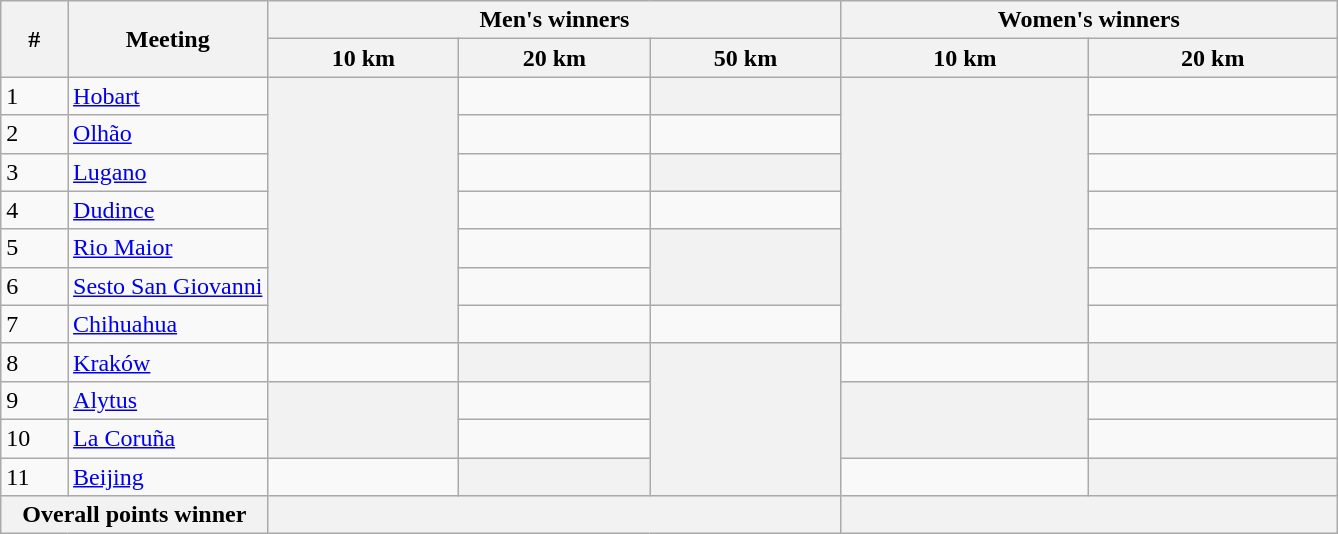<table class="wikitable" style="text-align:center;">
<tr align="center">
<th rowspan=2 width=5%>#</th>
<th rowspan=2 width=15%><strong>Meeting</strong></th>
<th colspan=3>Men's winners</th>
<th colspan=2>Women's winners</th>
</tr>
<tr>
<th>10 km</th>
<th>20 km</th>
<th>50 km</th>
<th>10 km</th>
<th>20 km</th>
</tr>
<tr align=left>
<td>1</td>
<td align=left><a href='#'>Hobart</a></td>
<th rowspan=7></th>
<td></td>
<th></th>
<th rowspan=7></th>
<td></td>
</tr>
<tr align=left>
<td>2</td>
<td align=left><a href='#'>Olhão</a></td>
<td></td>
<td></td>
<td></td>
</tr>
<tr align=left>
<td>3</td>
<td align=left><a href='#'>Lugano</a></td>
<td></td>
<th></th>
<td></td>
</tr>
<tr align=left>
<td>4</td>
<td align=left><a href='#'>Dudince</a></td>
<td></td>
<td></td>
<td></td>
</tr>
<tr align=left>
<td>5</td>
<td align=left><a href='#'>Rio Maior</a></td>
<td></td>
<th rowspan=2></th>
<td></td>
</tr>
<tr align=left>
<td>6</td>
<td align=left><a href='#'>Sesto San Giovanni</a></td>
<td></td>
<td></td>
</tr>
<tr align=left>
<td>7</td>
<td align=left><a href='#'>Chihuahua</a></td>
<td></td>
<td></td>
<td></td>
</tr>
<tr align=left>
<td>8</td>
<td align=left><a href='#'>Kraków</a></td>
<td></td>
<th></th>
<th rowspan=4></th>
<td></td>
<th></th>
</tr>
<tr align=left>
<td>9</td>
<td align=left><a href='#'>Alytus</a></td>
<th rowspan=2></th>
<td></td>
<th rowspan=2></th>
<td></td>
</tr>
<tr align=left>
<td>10</td>
<td align=left><a href='#'>La Coruña</a></td>
<td></td>
<td></td>
</tr>
<tr align=left>
<td>11</td>
<td align=left><a href='#'>Beijing</a></td>
<td></td>
<th></th>
<td></td>
<th></th>
</tr>
<tr>
<th colspan=2>Overall points winner</th>
<th colspan=3></th>
<th colspan=2></th>
</tr>
</table>
